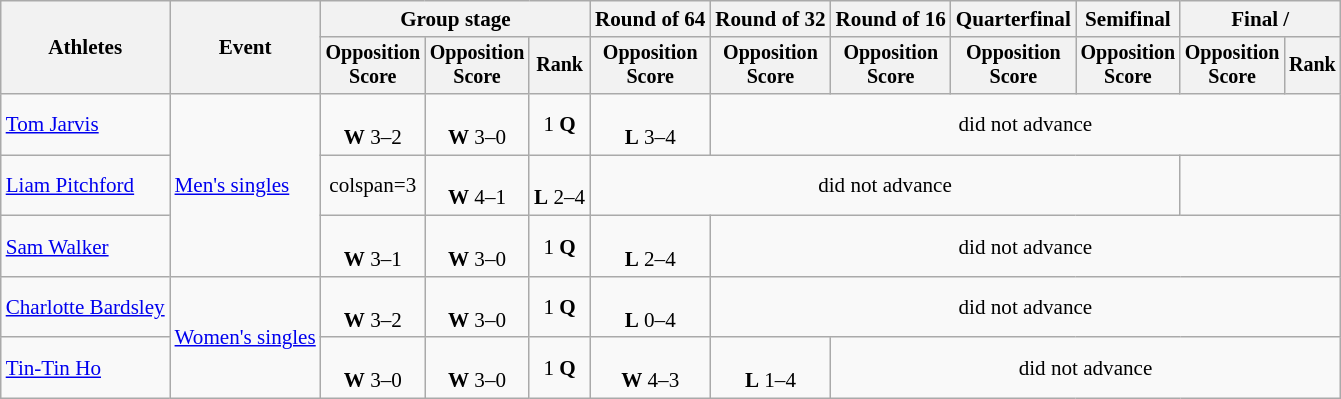<table class=wikitable style=font-size:88%;text-align:center>
<tr>
<th rowspan=2>Athletes</th>
<th rowspan=2>Event</th>
<th colspan=3>Group stage</th>
<th>Round of 64</th>
<th>Round of 32</th>
<th>Round of 16</th>
<th>Quarterfinal</th>
<th>Semifinal</th>
<th colspan=2>Final / </th>
</tr>
<tr style=font-size:95%>
<th>Opposition<br>Score</th>
<th>Opposition<br>Score</th>
<th>Rank</th>
<th>Opposition<br>Score</th>
<th>Opposition<br>Score</th>
<th>Opposition<br>Score</th>
<th>Opposition<br>Score</th>
<th>Opposition<br>Score</th>
<th>Opposition<br>Score</th>
<th>Rank</th>
</tr>
<tr>
<td align=left><a href='#'>Tom Jarvis</a></td>
<td align=left rowspan=3><a href='#'>Men's singles</a></td>
<td><br><strong>W</strong> 3–2</td>
<td><br><strong>W</strong> 3–0</td>
<td>1 <strong>Q</strong></td>
<td><br><strong>L</strong> 3–4</td>
<td colspan=6>did not advance</td>
</tr>
<tr>
<td align=left><a href='#'>Liam Pitchford</a></td>
<td>colspan=3 </td>
<td><br><strong>W</strong> 4–1</td>
<td><br><strong>L</strong> 2–4</td>
<td colspan=5>did not advance</td>
</tr>
<tr>
<td align=left><a href='#'>Sam Walker</a></td>
<td><br><strong>W</strong> 3–1</td>
<td><br><strong>W</strong> 3–0</td>
<td>1 <strong>Q</strong></td>
<td><br><strong>L</strong> 2–4</td>
<td colspan=6>did not advance</td>
</tr>
<tr>
<td align=left><a href='#'>Charlotte Bardsley</a></td>
<td align=left rowspan=2><a href='#'>Women's singles</a></td>
<td><br><strong>W</strong> 3–2</td>
<td><br><strong>W</strong> 3–0</td>
<td>1 <strong>Q</strong></td>
<td><br><strong>L</strong> 0–4</td>
<td colspan=6>did not advance</td>
</tr>
<tr>
<td align=left><a href='#'>Tin-Tin Ho</a></td>
<td><br><strong>W</strong> 3–0</td>
<td><br><strong>W</strong> 3–0</td>
<td>1 <strong>Q</strong></td>
<td><br><strong>W</strong> 4–3</td>
<td><br><strong>L</strong> 1–4</td>
<td colspan=5>did not advance</td>
</tr>
</table>
